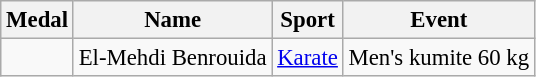<table class="wikitable sortable" style="font-size: 95%;">
<tr>
<th>Medal</th>
<th>Name</th>
<th>Sport</th>
<th>Event</th>
</tr>
<tr>
<td></td>
<td>El-Mehdi Benrouida</td>
<td><a href='#'>Karate</a></td>
<td>Men's kumite 60 kg</td>
</tr>
</table>
